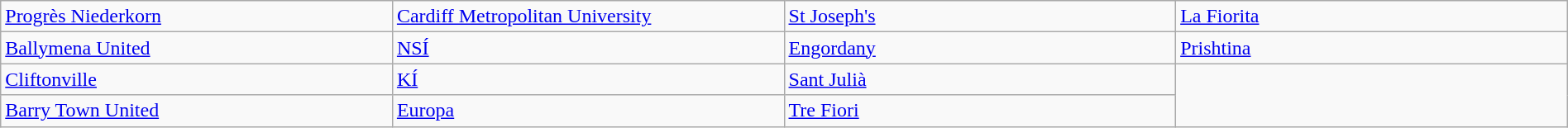<table class="wikitable" style="table-layout:fixed;width:100%;">
<tr>
<td width=25%> <a href='#'>Progrès Niederkorn</a> </td>
<td width=25%> <a href='#'>Cardiff Metropolitan University</a> </td>
<td width=25%> <a href='#'>St Joseph's</a> </td>
<td width=25%> <a href='#'>La Fiorita</a> </td>
</tr>
<tr>
<td> <a href='#'>Ballymena United</a> </td>
<td> <a href='#'>NSÍ</a> </td>
<td> <a href='#'>Engordany</a> </td>
<td> <a href='#'>Prishtina</a> </td>
</tr>
<tr>
<td> <a href='#'>Cliftonville</a> </td>
<td> <a href='#'>KÍ</a> </td>
<td> <a href='#'>Sant Julià</a> </td>
<td rowspan="2"></td>
</tr>
<tr>
<td> <a href='#'>Barry Town United</a> </td>
<td> <a href='#'>Europa</a> </td>
<td> <a href='#'>Tre Fiori</a> </td>
</tr>
</table>
